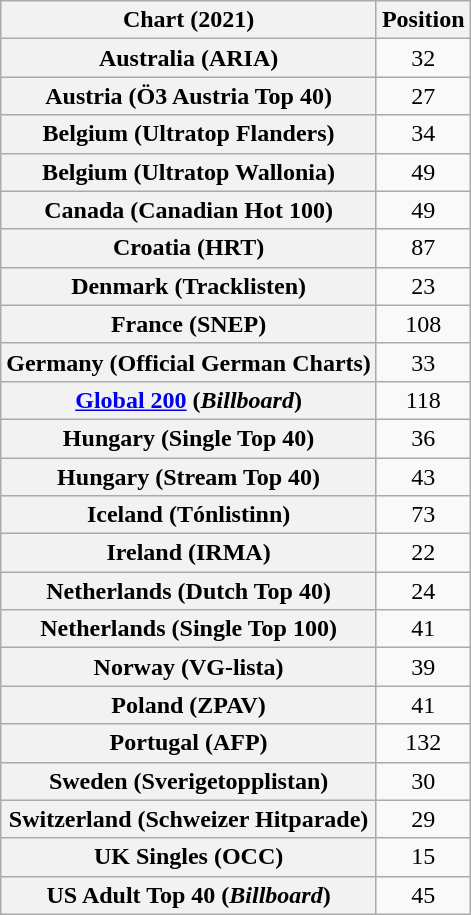<table class="wikitable sortable plainrowheaders" style="text-align:center">
<tr>
<th scope="col">Chart (2021)</th>
<th scope="col">Position</th>
</tr>
<tr>
<th scope="row">Australia (ARIA)</th>
<td>32</td>
</tr>
<tr>
<th scope="row">Austria (Ö3 Austria Top 40)</th>
<td>27</td>
</tr>
<tr>
<th scope="row">Belgium (Ultratop Flanders)</th>
<td>34</td>
</tr>
<tr>
<th scope="row">Belgium (Ultratop Wallonia)</th>
<td>49</td>
</tr>
<tr>
<th scope="row">Canada (Canadian Hot 100)</th>
<td>49</td>
</tr>
<tr>
<th scope="row">Croatia (HRT)</th>
<td>87</td>
</tr>
<tr>
<th scope="row">Denmark (Tracklisten)</th>
<td>23</td>
</tr>
<tr>
<th scope="row">France (SNEP)</th>
<td>108</td>
</tr>
<tr>
<th scope="row">Germany (Official German Charts)</th>
<td>33</td>
</tr>
<tr>
<th scope="row"><a href='#'>Global 200</a> (<em>Billboard</em>)</th>
<td>118</td>
</tr>
<tr>
<th scope="row">Hungary (Single Top 40)</th>
<td>36</td>
</tr>
<tr>
<th scope="row">Hungary (Stream Top 40)</th>
<td>43</td>
</tr>
<tr>
<th scope="row">Iceland (Tónlistinn)</th>
<td>73</td>
</tr>
<tr>
<th scope="row">Ireland (IRMA)</th>
<td>22</td>
</tr>
<tr>
<th scope="row">Netherlands (Dutch Top 40)</th>
<td>24</td>
</tr>
<tr>
<th scope="row">Netherlands (Single Top 100)</th>
<td>41</td>
</tr>
<tr>
<th scope="row">Norway (VG-lista)</th>
<td>39</td>
</tr>
<tr>
<th scope="row">Poland (ZPAV)</th>
<td>41</td>
</tr>
<tr>
<th scope="row">Portugal (AFP)</th>
<td>132</td>
</tr>
<tr>
<th scope="row">Sweden (Sverigetopplistan)</th>
<td>30</td>
</tr>
<tr>
<th scope="row">Switzerland (Schweizer Hitparade)</th>
<td>29</td>
</tr>
<tr>
<th scope="row">UK Singles (OCC)</th>
<td>15</td>
</tr>
<tr>
<th scope="row">US Adult Top 40 (<em>Billboard</em>)</th>
<td>45</td>
</tr>
</table>
